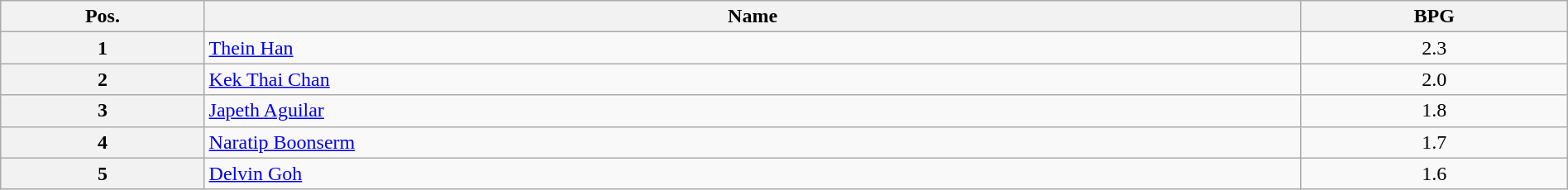<table class=wikitable width=100% style="text-align:center;">
<tr>
<th width="13%">Pos.</th>
<th width="70%">Name</th>
<th width="17%">BPG</th>
</tr>
<tr>
<th>1</th>
<td align=left> <a href='#'>Thein Han</a></td>
<td>2.3</td>
</tr>
<tr>
<th>2</th>
<td align=left> <a href='#'>Kek Thai Chan</a></td>
<td>2.0</td>
</tr>
<tr>
<th>3</th>
<td align=left> <a href='#'>Japeth Aguilar</a></td>
<td>1.8</td>
</tr>
<tr>
<th>4</th>
<td align=left> <a href='#'>Naratip Boonserm</a></td>
<td>1.7</td>
</tr>
<tr>
<th>5</th>
<td align=left> <a href='#'>Delvin Goh</a></td>
<td>1.6</td>
</tr>
</table>
